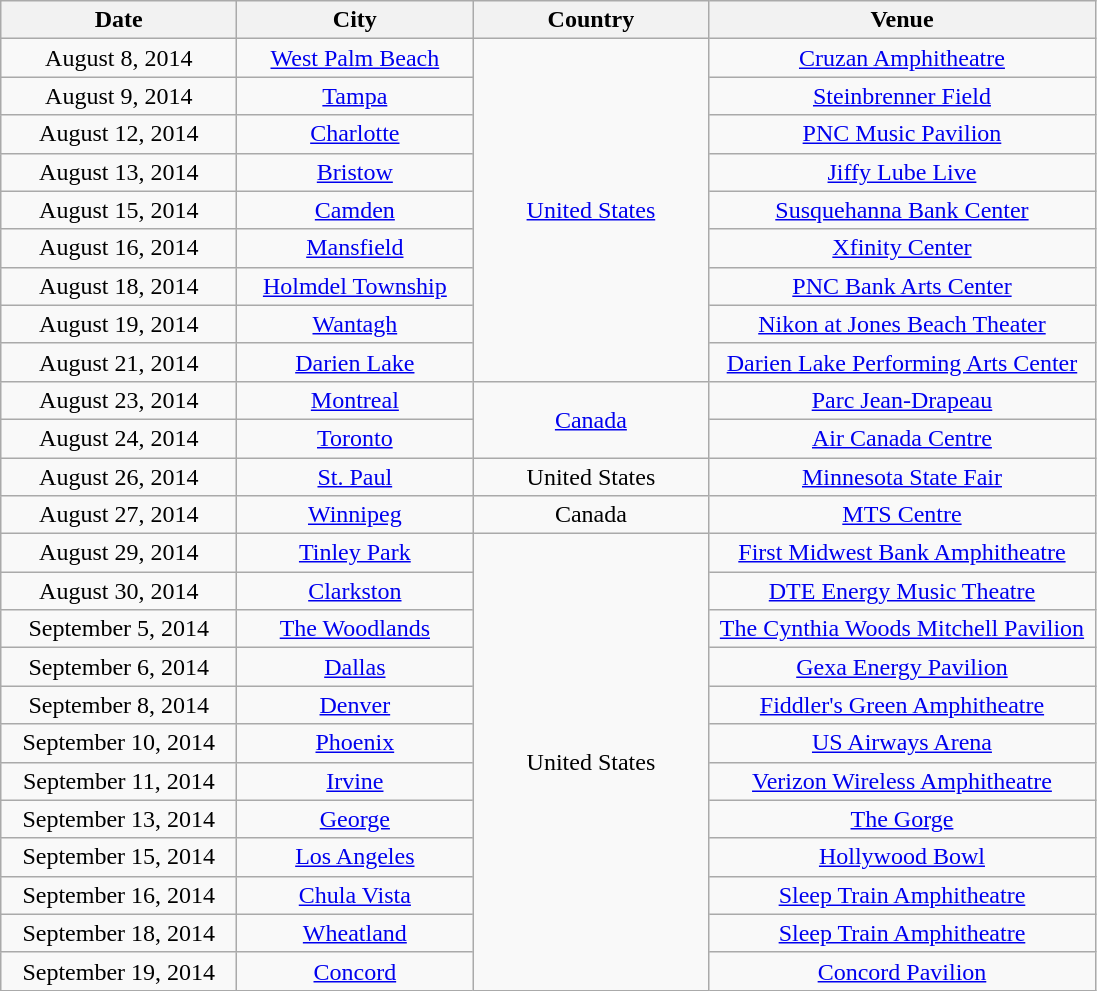<table class="wikitable" style="text-align:center;">
<tr>
<th width="150" scope="col">Date</th>
<th width="150" scope="col">City</th>
<th width="150" scope="col">Country</th>
<th width="250" scope="col">Venue</th>
</tr>
<tr>
<td>August 8, 2014</td>
<td><a href='#'>West Palm Beach</a></td>
<td rowspan="9"><a href='#'>United States</a></td>
<td><a href='#'>Cruzan Amphitheatre</a></td>
</tr>
<tr>
<td>August 9, 2014</td>
<td><a href='#'>Tampa</a></td>
<td><a href='#'>Steinbrenner Field</a></td>
</tr>
<tr>
<td>August 12, 2014</td>
<td><a href='#'>Charlotte</a></td>
<td><a href='#'>PNC Music Pavilion</a></td>
</tr>
<tr>
<td>August 13, 2014</td>
<td><a href='#'>Bristow</a></td>
<td><a href='#'>Jiffy Lube Live</a></td>
</tr>
<tr>
<td>August 15, 2014</td>
<td><a href='#'>Camden</a></td>
<td><a href='#'>Susquehanna Bank Center</a></td>
</tr>
<tr>
<td>August 16, 2014</td>
<td><a href='#'>Mansfield</a></td>
<td><a href='#'>Xfinity Center</a></td>
</tr>
<tr>
<td>August 18, 2014</td>
<td><a href='#'>Holmdel Township</a></td>
<td><a href='#'>PNC Bank Arts Center</a></td>
</tr>
<tr>
<td>August 19, 2014</td>
<td><a href='#'>Wantagh</a></td>
<td><a href='#'>Nikon at Jones Beach Theater</a></td>
</tr>
<tr>
<td>August 21, 2014</td>
<td><a href='#'>Darien Lake</a></td>
<td><a href='#'>Darien Lake Performing Arts Center</a></td>
</tr>
<tr>
<td>August 23, 2014</td>
<td><a href='#'>Montreal</a></td>
<td rowspan="2"><a href='#'>Canada</a></td>
<td><a href='#'>Parc Jean-Drapeau</a></td>
</tr>
<tr>
<td>August 24, 2014</td>
<td><a href='#'>Toronto</a></td>
<td><a href='#'>Air Canada Centre</a></td>
</tr>
<tr>
<td>August 26, 2014</td>
<td><a href='#'>St. Paul</a></td>
<td>United States</td>
<td><a href='#'>Minnesota State Fair</a></td>
</tr>
<tr>
<td>August 27, 2014</td>
<td><a href='#'>Winnipeg</a></td>
<td>Canada</td>
<td><a href='#'>MTS Centre</a></td>
</tr>
<tr>
<td>August 29, 2014</td>
<td><a href='#'>Tinley Park</a></td>
<td rowspan="12">United States</td>
<td><a href='#'>First Midwest Bank Amphitheatre</a></td>
</tr>
<tr>
<td>August 30, 2014</td>
<td><a href='#'>Clarkston</a></td>
<td><a href='#'>DTE Energy Music Theatre</a></td>
</tr>
<tr>
<td>September 5, 2014</td>
<td><a href='#'>The Woodlands</a></td>
<td><a href='#'>The Cynthia Woods Mitchell Pavilion</a></td>
</tr>
<tr>
<td>September 6, 2014</td>
<td><a href='#'>Dallas</a></td>
<td><a href='#'>Gexa Energy Pavilion</a></td>
</tr>
<tr>
<td>September 8, 2014</td>
<td><a href='#'>Denver</a></td>
<td><a href='#'>Fiddler's Green Amphitheatre</a></td>
</tr>
<tr>
<td>September 10, 2014</td>
<td><a href='#'>Phoenix</a></td>
<td><a href='#'>US Airways Arena</a></td>
</tr>
<tr>
<td>September 11, 2014</td>
<td><a href='#'>Irvine</a></td>
<td><a href='#'>Verizon Wireless Amphitheatre</a></td>
</tr>
<tr>
<td>September 13, 2014</td>
<td><a href='#'>George</a></td>
<td><a href='#'>The Gorge</a></td>
</tr>
<tr>
<td>September 15, 2014</td>
<td><a href='#'>Los Angeles</a></td>
<td><a href='#'>Hollywood Bowl</a></td>
</tr>
<tr>
<td>September 16, 2014</td>
<td><a href='#'>Chula Vista</a></td>
<td><a href='#'>Sleep Train Amphitheatre</a></td>
</tr>
<tr>
<td>September 18, 2014</td>
<td><a href='#'>Wheatland</a></td>
<td><a href='#'>Sleep Train Amphitheatre</a></td>
</tr>
<tr>
<td>September 19, 2014</td>
<td><a href='#'>Concord</a></td>
<td><a href='#'>Concord Pavilion</a></td>
</tr>
</table>
